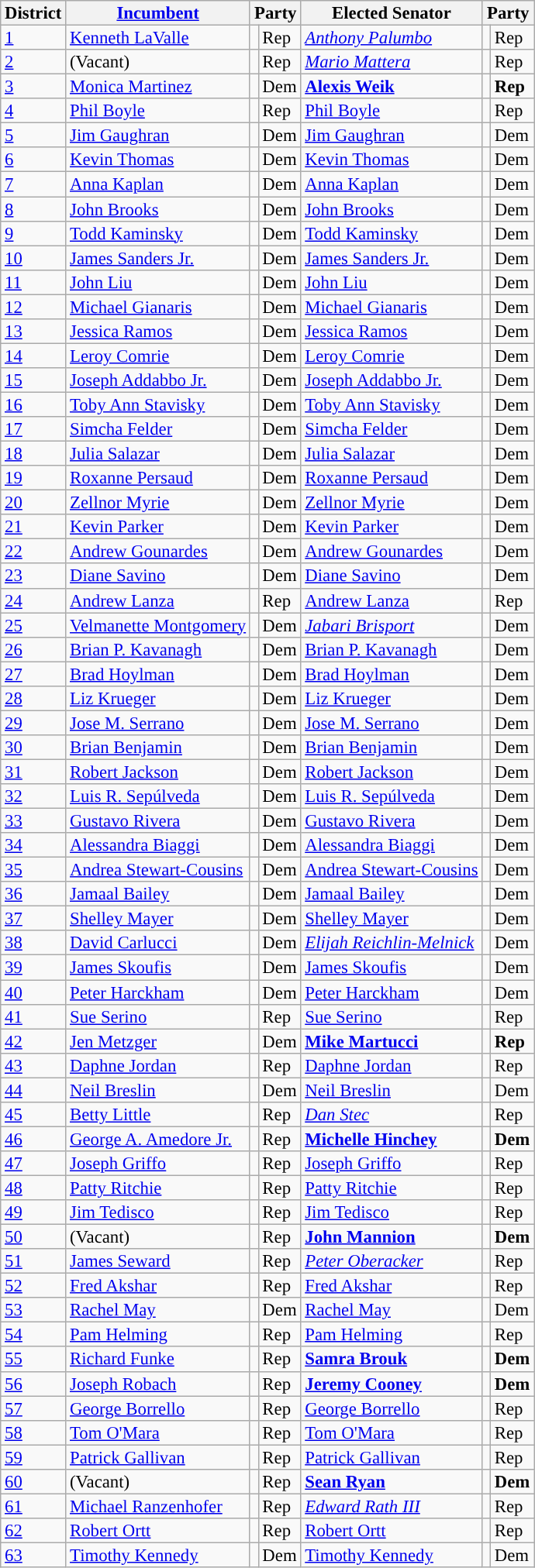<table class="sortable wikitable" style="font-size:95%;line-height:14px;">
<tr>
<th>District</th>
<th class="unsortable"><a href='#'>Incumbent</a></th>
<th colspan="2">Party</th>
<th class="unsortable">Elected Senator</th>
<th colspan="2">Party<br></th>
</tr>
<tr>
<td><a href='#'>1</a></td>
<td><a href='#'>Kenneth LaValle</a></td>
<td style="background:"></td>
<td>Rep</td>
<td><em><a href='#'>Anthony Palumbo</a></em></td>
<td style="background:"></td>
<td>Rep</td>
</tr>
<tr>
<td><a href='#'>2</a></td>
<td>(Vacant)</td>
<td style="background:"></td>
<td>Rep</td>
<td><em><a href='#'>Mario Mattera</a></em></td>
<td style="background:"></td>
<td>Rep</td>
</tr>
<tr>
<td><a href='#'>3</a></td>
<td><a href='#'>Monica Martinez</a></td>
<td style="background:"></td>
<td>Dem</td>
<td><strong><a href='#'>Alexis Weik</a></strong></td>
<td style="background:"></td>
<td><strong>Rep</strong></td>
</tr>
<tr>
<td><a href='#'>4</a></td>
<td><a href='#'>Phil Boyle</a></td>
<td style="background:"></td>
<td>Rep</td>
<td><a href='#'>Phil Boyle</a></td>
<td style="background: "></td>
<td>Rep</td>
</tr>
<tr>
<td><a href='#'>5</a></td>
<td><a href='#'>Jim Gaughran</a></td>
<td style="background:"></td>
<td>Dem</td>
<td><a href='#'>Jim Gaughran</a></td>
<td style="background:"></td>
<td>Dem</td>
</tr>
<tr>
<td><a href='#'>6</a></td>
<td><a href='#'>Kevin Thomas</a></td>
<td style="background:"></td>
<td>Dem</td>
<td><a href='#'>Kevin Thomas</a></td>
<td style="background:"></td>
<td>Dem</td>
</tr>
<tr>
<td><a href='#'>7</a></td>
<td><a href='#'>Anna Kaplan</a></td>
<td style="background:"></td>
<td>Dem</td>
<td><a href='#'>Anna Kaplan</a></td>
<td style="background:"></td>
<td>Dem</td>
</tr>
<tr>
<td><a href='#'>8</a></td>
<td><a href='#'>John Brooks</a></td>
<td style="background:"></td>
<td>Dem</td>
<td><a href='#'>John Brooks</a></td>
<td style="background:"></td>
<td>Dem</td>
</tr>
<tr>
<td><a href='#'>9</a></td>
<td><a href='#'>Todd Kaminsky</a></td>
<td style="background:"></td>
<td>Dem</td>
<td><a href='#'>Todd Kaminsky</a></td>
<td style="background:"></td>
<td>Dem</td>
</tr>
<tr>
<td><a href='#'>10</a></td>
<td><a href='#'>James Sanders Jr.</a></td>
<td style="background:"></td>
<td>Dem</td>
<td><a href='#'>James Sanders Jr.</a></td>
<td style="background:"></td>
<td>Dem</td>
</tr>
<tr>
<td><a href='#'>11</a></td>
<td><a href='#'>John Liu</a></td>
<td style="background:"></td>
<td>Dem</td>
<td><a href='#'>John Liu</a></td>
<td style="background:"></td>
<td>Dem</td>
</tr>
<tr>
<td><a href='#'>12</a></td>
<td><a href='#'>Michael Gianaris</a></td>
<td style="background:"></td>
<td>Dem</td>
<td><a href='#'>Michael Gianaris</a></td>
<td style="background:"></td>
<td>Dem</td>
</tr>
<tr>
<td><a href='#'>13</a></td>
<td><a href='#'>Jessica Ramos</a></td>
<td style="background:"></td>
<td>Dem</td>
<td><a href='#'>Jessica Ramos</a></td>
<td style="background:"></td>
<td>Dem</td>
</tr>
<tr>
<td><a href='#'>14</a></td>
<td><a href='#'>Leroy Comrie</a></td>
<td style="background:"></td>
<td>Dem</td>
<td><a href='#'>Leroy Comrie</a></td>
<td style="background:"></td>
<td>Dem</td>
</tr>
<tr>
<td><a href='#'>15</a></td>
<td><a href='#'>Joseph Addabbo Jr.</a></td>
<td style="background:"></td>
<td>Dem</td>
<td><a href='#'>Joseph Addabbo Jr.</a></td>
<td style="background:"></td>
<td>Dem</td>
</tr>
<tr>
<td><a href='#'>16</a></td>
<td><a href='#'>Toby Ann Stavisky</a></td>
<td style="background:"></td>
<td>Dem</td>
<td><a href='#'>Toby Ann Stavisky</a></td>
<td style="background:"></td>
<td>Dem</td>
</tr>
<tr>
<td><a href='#'>17</a></td>
<td><a href='#'>Simcha Felder</a></td>
<td style="background:"></td>
<td>Dem</td>
<td><a href='#'>Simcha Felder</a></td>
<td style="background:"></td>
<td>Dem</td>
</tr>
<tr>
<td><a href='#'>18</a></td>
<td><a href='#'>Julia Salazar</a></td>
<td style="background:"></td>
<td>Dem</td>
<td><a href='#'>Julia Salazar</a></td>
<td style="background:"></td>
<td>Dem</td>
</tr>
<tr>
<td><a href='#'>19</a></td>
<td><a href='#'>Roxanne Persaud</a></td>
<td style="background:"></td>
<td>Dem</td>
<td><a href='#'>Roxanne Persaud</a></td>
<td style="background:"></td>
<td>Dem</td>
</tr>
<tr>
<td><a href='#'>20</a></td>
<td><a href='#'>Zellnor Myrie</a></td>
<td style="background:"></td>
<td>Dem</td>
<td><a href='#'>Zellnor Myrie</a></td>
<td style="background:"></td>
<td>Dem</td>
</tr>
<tr>
<td><a href='#'>21</a></td>
<td><a href='#'>Kevin Parker</a></td>
<td style="background:"></td>
<td>Dem</td>
<td><a href='#'>Kevin Parker</a></td>
<td style="background:"></td>
<td>Dem</td>
</tr>
<tr>
<td><a href='#'>22</a></td>
<td><a href='#'>Andrew Gounardes</a></td>
<td style="background:"></td>
<td>Dem</td>
<td><a href='#'>Andrew Gounardes</a></td>
<td style="background:"></td>
<td>Dem</td>
</tr>
<tr>
<td><a href='#'>23</a></td>
<td><a href='#'>Diane Savino</a></td>
<td style="background:"></td>
<td>Dem</td>
<td><a href='#'>Diane Savino</a></td>
<td style="background:"></td>
<td>Dem</td>
</tr>
<tr>
<td><a href='#'>24</a></td>
<td><a href='#'>Andrew Lanza</a></td>
<td style="background:"></td>
<td>Rep</td>
<td><a href='#'>Andrew Lanza</a></td>
<td style="background:"></td>
<td>Rep</td>
</tr>
<tr>
<td><a href='#'>25</a></td>
<td><a href='#'>Velmanette Montgomery</a></td>
<td style="background:"></td>
<td>Dem</td>
<td><em><a href='#'>Jabari Brisport</a></em></td>
<td style="background:"></td>
<td>Dem</td>
</tr>
<tr>
<td><a href='#'>26</a></td>
<td><a href='#'>Brian P. Kavanagh</a></td>
<td style="background:"></td>
<td>Dem</td>
<td><a href='#'>Brian P. Kavanagh</a></td>
<td style="background:"></td>
<td>Dem</td>
</tr>
<tr>
<td><a href='#'>27</a></td>
<td><a href='#'>Brad Hoylman</a></td>
<td style="background:"></td>
<td>Dem</td>
<td><a href='#'>Brad Hoylman</a></td>
<td style="background:"></td>
<td>Dem</td>
</tr>
<tr>
<td><a href='#'>28</a></td>
<td><a href='#'>Liz Krueger</a></td>
<td style="background:"></td>
<td>Dem</td>
<td><a href='#'>Liz Krueger</a></td>
<td style="background:"></td>
<td>Dem</td>
</tr>
<tr>
<td><a href='#'>29</a></td>
<td><a href='#'>Jose M. Serrano</a></td>
<td style="background:"></td>
<td>Dem</td>
<td><a href='#'>Jose M. Serrano</a></td>
<td style="background:"></td>
<td>Dem</td>
</tr>
<tr>
<td><a href='#'>30</a></td>
<td><a href='#'>Brian Benjamin</a></td>
<td style="background:"></td>
<td>Dem</td>
<td><a href='#'>Brian Benjamin</a></td>
<td style="background:"></td>
<td>Dem</td>
</tr>
<tr>
<td><a href='#'>31</a></td>
<td><a href='#'>Robert Jackson</a></td>
<td style="background:"></td>
<td>Dem</td>
<td><a href='#'>Robert Jackson</a></td>
<td style="background:"></td>
<td>Dem</td>
</tr>
<tr>
<td><a href='#'>32</a></td>
<td><a href='#'>Luis R. Sepúlveda</a></td>
<td style="background:"></td>
<td>Dem</td>
<td><a href='#'>Luis R. Sepúlveda</a></td>
<td style="background:"></td>
<td>Dem</td>
</tr>
<tr>
<td><a href='#'>33</a></td>
<td><a href='#'>Gustavo Rivera</a></td>
<td style="background:"></td>
<td>Dem</td>
<td><a href='#'>Gustavo Rivera</a></td>
<td style="background:"></td>
<td>Dem</td>
</tr>
<tr>
<td><a href='#'>34</a></td>
<td><a href='#'>Alessandra Biaggi</a></td>
<td style="background:"></td>
<td>Dem</td>
<td><a href='#'>Alessandra Biaggi</a></td>
<td style="background:"></td>
<td>Dem</td>
</tr>
<tr>
<td><a href='#'>35</a></td>
<td><a href='#'>Andrea Stewart-Cousins</a></td>
<td style="background:"></td>
<td>Dem</td>
<td><a href='#'>Andrea Stewart-Cousins</a></td>
<td style="background:"></td>
<td>Dem</td>
</tr>
<tr>
<td><a href='#'>36</a></td>
<td><a href='#'>Jamaal Bailey</a></td>
<td style="background:"></td>
<td>Dem</td>
<td><a href='#'>Jamaal Bailey</a></td>
<td style="background:"></td>
<td>Dem</td>
</tr>
<tr>
<td><a href='#'>37</a></td>
<td><a href='#'>Shelley Mayer</a></td>
<td style="background:"></td>
<td>Dem</td>
<td><a href='#'>Shelley Mayer</a></td>
<td style="background:"></td>
<td>Dem</td>
</tr>
<tr>
<td><a href='#'>38</a></td>
<td><a href='#'>David Carlucci</a></td>
<td style="background:"></td>
<td>Dem</td>
<td><em><a href='#'>Elijah Reichlin-Melnick</a></em></td>
<td style="background:"></td>
<td>Dem</td>
</tr>
<tr>
<td><a href='#'>39</a></td>
<td><a href='#'>James Skoufis</a></td>
<td style="background:"></td>
<td>Dem</td>
<td><a href='#'>James Skoufis</a></td>
<td style="background:"></td>
<td>Dem</td>
</tr>
<tr>
<td><a href='#'>40</a></td>
<td><a href='#'>Peter Harckham</a></td>
<td style="background:"></td>
<td>Dem</td>
<td><a href='#'>Peter Harckham</a></td>
<td style="background:"></td>
<td>Dem</td>
</tr>
<tr>
<td><a href='#'>41</a></td>
<td><a href='#'>Sue Serino</a></td>
<td style="background:"></td>
<td>Rep</td>
<td><a href='#'>Sue Serino</a></td>
<td style="background:"></td>
<td>Rep</td>
</tr>
<tr>
<td><a href='#'>42</a></td>
<td><a href='#'>Jen Metzger</a></td>
<td style="background:"></td>
<td>Dem</td>
<td><strong><a href='#'>Mike Martucci</a></strong></td>
<td style="background:"></td>
<td><strong>Rep</strong></td>
</tr>
<tr>
<td><a href='#'>43</a></td>
<td><a href='#'>Daphne Jordan</a></td>
<td style="background:"></td>
<td>Rep</td>
<td><a href='#'>Daphne Jordan</a></td>
<td style="background:"></td>
<td>Rep</td>
</tr>
<tr>
<td><a href='#'>44</a></td>
<td><a href='#'>Neil Breslin</a></td>
<td style="background:"></td>
<td>Dem</td>
<td><a href='#'>Neil Breslin</a></td>
<td style="background:"></td>
<td>Dem</td>
</tr>
<tr>
<td><a href='#'>45</a></td>
<td><a href='#'>Betty Little</a></td>
<td style="background:"></td>
<td>Rep</td>
<td><em><a href='#'>Dan Stec</a></em></td>
<td style="background:"></td>
<td>Rep</td>
</tr>
<tr>
<td><a href='#'>46</a></td>
<td><a href='#'>George A. Amedore Jr.</a></td>
<td style="background:"></td>
<td>Rep</td>
<td><strong><a href='#'>Michelle Hinchey</a></strong></td>
<td style="background:"></td>
<td><strong>Dem</strong></td>
</tr>
<tr>
<td><a href='#'>47</a></td>
<td><a href='#'>Joseph Griffo</a></td>
<td style="background:"></td>
<td>Rep</td>
<td><a href='#'>Joseph Griffo</a></td>
<td style="background:"></td>
<td>Rep</td>
</tr>
<tr>
<td><a href='#'>48</a></td>
<td><a href='#'>Patty Ritchie</a></td>
<td style="background:"></td>
<td>Rep</td>
<td><a href='#'>Patty Ritchie</a></td>
<td style="background:"></td>
<td>Rep</td>
</tr>
<tr>
<td><a href='#'>49</a></td>
<td><a href='#'>Jim Tedisco</a></td>
<td style="background:"></td>
<td>Rep</td>
<td><a href='#'>Jim Tedisco</a></td>
<td style="background:"></td>
<td>Rep</td>
</tr>
<tr>
<td><a href='#'>50</a></td>
<td>(Vacant)</td>
<td style="background:"></td>
<td>Rep</td>
<td><strong><a href='#'>John Mannion</a></strong></td>
<td style="background:"></td>
<td><strong>Dem</strong></td>
</tr>
<tr>
<td><a href='#'>51</a></td>
<td><a href='#'>James Seward</a></td>
<td style="background:"></td>
<td>Rep</td>
<td><em><a href='#'>Peter Oberacker</a></em></td>
<td style="background:"></td>
<td>Rep</td>
</tr>
<tr>
<td><a href='#'>52</a></td>
<td><a href='#'>Fred Akshar</a></td>
<td style="background:"></td>
<td>Rep</td>
<td><a href='#'>Fred Akshar</a></td>
<td style="background:"></td>
<td>Rep</td>
</tr>
<tr>
<td><a href='#'>53</a></td>
<td><a href='#'>Rachel May</a></td>
<td style="background:"></td>
<td>Dem</td>
<td><a href='#'>Rachel May</a></td>
<td style="background:"></td>
<td>Dem</td>
</tr>
<tr>
<td><a href='#'>54</a></td>
<td><a href='#'>Pam Helming</a></td>
<td style="background:"></td>
<td>Rep</td>
<td><a href='#'>Pam Helming</a></td>
<td style="background:"></td>
<td>Rep</td>
</tr>
<tr>
<td><a href='#'>55</a></td>
<td><a href='#'>Richard Funke</a></td>
<td style="background:"></td>
<td>Rep</td>
<td><strong><a href='#'>Samra Brouk</a></strong></td>
<td style="background:"></td>
<td><strong>Dem</strong></td>
</tr>
<tr>
<td><a href='#'>56</a></td>
<td><a href='#'>Joseph Robach</a></td>
<td style="background:"></td>
<td>Rep</td>
<td><strong><a href='#'>Jeremy Cooney</a></strong></td>
<td style="background:"></td>
<td><strong>Dem</strong></td>
</tr>
<tr>
<td><a href='#'>57</a></td>
<td><a href='#'>George Borrello</a></td>
<td style="background:"></td>
<td>Rep</td>
<td><a href='#'>George Borrello</a></td>
<td style="background:"></td>
<td>Rep</td>
</tr>
<tr>
<td><a href='#'>58</a></td>
<td><a href='#'>Tom O'Mara</a></td>
<td style="background:"></td>
<td>Rep</td>
<td><a href='#'>Tom O'Mara</a></td>
<td style="background:"></td>
<td>Rep</td>
</tr>
<tr>
<td><a href='#'>59</a></td>
<td><a href='#'>Patrick Gallivan</a></td>
<td style="background:"></td>
<td>Rep</td>
<td><a href='#'>Patrick Gallivan</a></td>
<td style="background:"></td>
<td>Rep</td>
</tr>
<tr>
<td><a href='#'>60</a></td>
<td>(Vacant)</td>
<td style="background:"></td>
<td>Rep</td>
<td><strong><a href='#'>Sean Ryan</a></strong></td>
<td style="background:"></td>
<td><strong>Dem</strong></td>
</tr>
<tr>
<td><a href='#'>61</a></td>
<td><a href='#'>Michael Ranzenhofer</a></td>
<td style="background:"></td>
<td>Rep</td>
<td><em><a href='#'>Edward Rath III</a></em></td>
<td style="background:"></td>
<td>Rep</td>
</tr>
<tr>
<td><a href='#'>62</a></td>
<td><a href='#'>Robert Ortt</a></td>
<td style="background:"></td>
<td>Rep</td>
<td><a href='#'>Robert Ortt</a></td>
<td style="background:"></td>
<td>Rep</td>
</tr>
<tr>
<td><a href='#'>63</a></td>
<td><a href='#'>Timothy Kennedy</a></td>
<td style="background:"></td>
<td>Dem</td>
<td><a href='#'>Timothy Kennedy</a></td>
<td style="background:"></td>
<td>Dem</td>
</tr>
</table>
